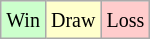<table class="wikitable">
<tr>
<td style="background-color: #CCFFCC;"><small>Win</small></td>
<td style="background-color: #FFFFCC;"><small>Draw</small></td>
<td style="background-color: #FFCCCC;"><small>Loss</small></td>
</tr>
</table>
